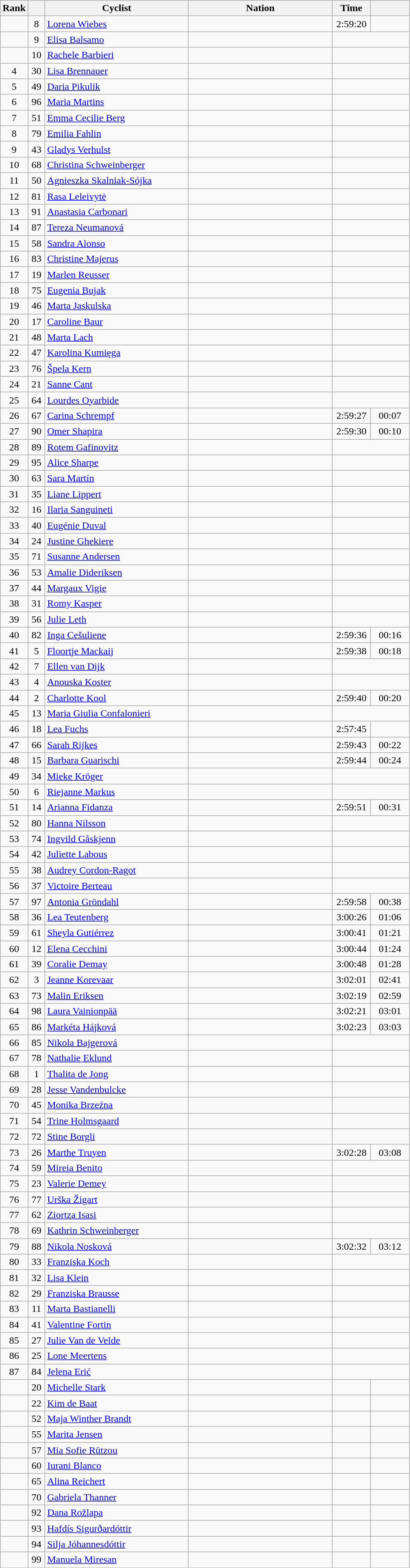<table class="wikitable sortable" style="text-align:center">
<tr style="background:#efefef;">
<th width="30">Rank</th>
<th width="20"></th>
<th width="225">Cyclist</th>
<th width="225">Nation</th>
<th width="55">Time</th>
<th width="55"></th>
</tr>
<tr>
<td></td>
<td>8</td>
<td align="left"><a href='#'>Lorena Wiebes</a></td>
<td align="left"></td>
<td>2:59:20</td>
<td></td>
</tr>
<tr>
<td></td>
<td>9</td>
<td align="left"><a href='#'>Elisa Balsamo</a></td>
<td align="left"></td>
<td colspan="2"></td>
</tr>
<tr>
<td></td>
<td>10</td>
<td align="left"><a href='#'>Rachele Barbieri</a></td>
<td align="left"></td>
<td colspan="2"></td>
</tr>
<tr>
<td>4</td>
<td>30</td>
<td align="left"><a href='#'>Lisa Brennauer</a></td>
<td align="left"></td>
<td colspan="2"></td>
</tr>
<tr>
<td>5</td>
<td>49</td>
<td align="left"><a href='#'>Daria Pikulik</a></td>
<td align="left"></td>
<td colspan="2"></td>
</tr>
<tr>
<td>6</td>
<td>96</td>
<td align="left"><a href='#'>Maria Martins</a></td>
<td align="left"></td>
<td colspan="2"></td>
</tr>
<tr>
<td>7</td>
<td>51</td>
<td align="left"><a href='#'>Emma Cecilie Berg</a></td>
<td align="left"></td>
<td colspan="2"></td>
</tr>
<tr>
<td>8</td>
<td>79</td>
<td align="left"><a href='#'>Emilia Fahlin</a></td>
<td align="left"></td>
<td colspan="2"></td>
</tr>
<tr>
<td>9</td>
<td>43</td>
<td align="left"><a href='#'>Gladys Verhulst</a></td>
<td align="left"></td>
<td colspan="2"></td>
</tr>
<tr>
<td>10</td>
<td>68</td>
<td align="left"><a href='#'>Christina Schweinberger</a></td>
<td align="left"></td>
<td colspan="2"></td>
</tr>
<tr>
<td>11</td>
<td>50</td>
<td align="left"><a href='#'>Agnieszka Skalniak-Sójka</a></td>
<td align="left"></td>
<td colspan="2"></td>
</tr>
<tr>
<td>12</td>
<td>81</td>
<td align="left"><a href='#'>Rasa Leleivytė</a></td>
<td align="left"></td>
<td colspan="2"></td>
</tr>
<tr>
<td>13</td>
<td>91</td>
<td align="left"><a href='#'>Anastasia Carbonari</a></td>
<td align="left"></td>
<td colspan="2"></td>
</tr>
<tr>
<td>14</td>
<td>87</td>
<td align="left"><a href='#'>Tereza Neumanová</a></td>
<td align="left"></td>
<td colspan="2"></td>
</tr>
<tr>
<td>15</td>
<td>58</td>
<td align="left"><a href='#'>Sandra Alonso</a></td>
<td align="left"></td>
<td colspan="2"></td>
</tr>
<tr>
<td>16</td>
<td>83</td>
<td align="left"><a href='#'>Christine Majerus</a></td>
<td align="left"></td>
<td colspan="2"></td>
</tr>
<tr>
<td>17</td>
<td>19</td>
<td align="left"><a href='#'>Marlen Reusser</a></td>
<td align="left"></td>
<td colspan="2"></td>
</tr>
<tr>
<td>18</td>
<td>75</td>
<td align="left"><a href='#'>Eugenia Bujak</a></td>
<td align="left"></td>
<td colspan="2"></td>
</tr>
<tr>
<td>19</td>
<td>46</td>
<td align="left"><a href='#'>Marta Jaskulska</a></td>
<td align="left"></td>
<td colspan="2"></td>
</tr>
<tr>
<td>20</td>
<td>17</td>
<td align="left"><a href='#'>Caroline Baur</a></td>
<td align="left"></td>
<td colspan="2"></td>
</tr>
<tr>
<td>21</td>
<td>48</td>
<td align="left"><a href='#'>Marta Lach</a></td>
<td align="left"></td>
<td colspan="2"></td>
</tr>
<tr>
<td>22</td>
<td>47</td>
<td align="left"><a href='#'>Karolina Kumięga</a></td>
<td align="left"></td>
<td colspan="2"></td>
</tr>
<tr>
<td>23</td>
<td>76</td>
<td align="left"><a href='#'>Špela Kern</a></td>
<td align="left"></td>
<td colspan="2"></td>
</tr>
<tr>
<td>24</td>
<td>21</td>
<td align="left"><a href='#'>Sanne Cant</a></td>
<td align="left"></td>
<td colspan="2"></td>
</tr>
<tr>
<td>25</td>
<td>64</td>
<td align="left"><a href='#'>Lourdes Oyarbide</a></td>
<td align="left"></td>
<td colspan="2"></td>
</tr>
<tr>
<td>26</td>
<td>67</td>
<td align="left"><a href='#'>Carina Schrempf</a></td>
<td align="left"></td>
<td>2:59:27</td>
<td>00:07</td>
</tr>
<tr>
<td>27</td>
<td>90</td>
<td align="left"><a href='#'>Omer Shapira</a></td>
<td align="left"></td>
<td>2:59:30</td>
<td>00:10</td>
</tr>
<tr>
<td>28</td>
<td>89</td>
<td align="left"><a href='#'>Rotem Gafinovitz</a></td>
<td align="left"></td>
<td colspan="2"></td>
</tr>
<tr>
<td>29</td>
<td>95</td>
<td align="left"><a href='#'>Alice Sharpe</a></td>
<td align="left"></td>
<td colspan="2"></td>
</tr>
<tr>
<td>30</td>
<td>63</td>
<td align="left"><a href='#'>Sara Martín</a></td>
<td align="left"></td>
<td colspan="2"></td>
</tr>
<tr>
<td>31</td>
<td>35</td>
<td align="left"><a href='#'>Liane Lippert</a></td>
<td align="left"></td>
<td colspan="2"></td>
</tr>
<tr>
<td>32</td>
<td>16</td>
<td align="left"><a href='#'>Ilaria Sanguineti</a></td>
<td align="left"></td>
<td colspan="2"></td>
</tr>
<tr>
<td>33</td>
<td>40</td>
<td align="left"><a href='#'>Eugénie Duval</a></td>
<td align="left"></td>
<td colspan="2"></td>
</tr>
<tr>
<td>34</td>
<td>24</td>
<td align="left"><a href='#'>Justine Ghekiere</a></td>
<td align="left"></td>
<td colspan="2"></td>
</tr>
<tr>
<td>35</td>
<td>71</td>
<td align="left"><a href='#'>Susanne Andersen</a></td>
<td align="left"></td>
<td colspan="2"></td>
</tr>
<tr>
<td>36</td>
<td>53</td>
<td align="left"><a href='#'>Amalie Dideriksen</a></td>
<td align="left"></td>
<td colspan="2"></td>
</tr>
<tr>
<td>37</td>
<td>44</td>
<td align="left"><a href='#'>Margaux Vigie</a></td>
<td align="left"></td>
<td colspan="2"></td>
</tr>
<tr>
<td>38</td>
<td>31</td>
<td align="left"><a href='#'>Romy Kasper</a></td>
<td align="left"></td>
<td colspan="2"></td>
</tr>
<tr>
<td>39</td>
<td>56</td>
<td align="left"><a href='#'>Julie Leth</a></td>
<td align="left"></td>
<td colspan="2"></td>
</tr>
<tr>
<td>40</td>
<td>82</td>
<td align="left"><a href='#'>Inga Cešuliene</a></td>
<td align="left"></td>
<td>2:59:36</td>
<td>00:16</td>
</tr>
<tr>
<td>41</td>
<td>5</td>
<td align="left"><a href='#'>Floortje Mackaij</a></td>
<td align="left"></td>
<td>2:59:38</td>
<td>00:18</td>
</tr>
<tr>
<td>42</td>
<td>7</td>
<td align="left"><a href='#'>Ellen van Dijk</a></td>
<td align="left"></td>
<td colspan="2"></td>
</tr>
<tr>
<td>43</td>
<td>4</td>
<td align="left"><a href='#'>Anouska Koster</a></td>
<td align="left"></td>
<td colspan="2"></td>
</tr>
<tr>
<td>44</td>
<td>2</td>
<td align="left"><a href='#'>Charlotte Kool</a></td>
<td align="left"></td>
<td>2:59:40</td>
<td>00:20</td>
</tr>
<tr>
<td>45</td>
<td>13</td>
<td align="left"><a href='#'>Maria Giulia Confalonieri</a></td>
<td align="left"></td>
<td colspan="2"></td>
</tr>
<tr>
<td>46</td>
<td>18</td>
<td align="left"><a href='#'>Lea Fuchs</a></td>
<td align="left"></td>
<td>2:57:45</td>
<td colspan="2"></td>
</tr>
<tr>
<td>47</td>
<td>66</td>
<td align="left"><a href='#'>Sarah Rijkes</a></td>
<td align="left"></td>
<td>2:59:43</td>
<td>00:22</td>
</tr>
<tr>
<td>48</td>
<td>15</td>
<td align="left"><a href='#'>Barbara Guarischi</a></td>
<td align="left"></td>
<td>2:59:44</td>
<td>00:24</td>
</tr>
<tr>
<td>49</td>
<td>34</td>
<td align="left"><a href='#'>Mieke Kröger</a></td>
<td align="left"></td>
<td colspan="2"></td>
</tr>
<tr>
<td>50</td>
<td>6</td>
<td align="left"><a href='#'>Riejanne Markus</a></td>
<td align="left"></td>
<td colspan="2"></td>
</tr>
<tr>
<td>51</td>
<td>14</td>
<td align="left"><a href='#'>Arianna Fidanza</a></td>
<td align="left"></td>
<td>2:59:51</td>
<td>00:31</td>
</tr>
<tr>
<td>52</td>
<td>80</td>
<td align="left"><a href='#'>Hanna Nilsson</a></td>
<td align="left"></td>
<td colspan="2"></td>
</tr>
<tr>
<td>53</td>
<td>74</td>
<td align="left"><a href='#'>Ingvild Gåskjenn</a></td>
<td align="left"></td>
<td colspan="2"></td>
</tr>
<tr>
<td>54</td>
<td>42</td>
<td align="left"><a href='#'>Juliette Labous</a></td>
<td align="left"></td>
<td colspan="2"></td>
</tr>
<tr>
<td>55</td>
<td>38</td>
<td align="left"><a href='#'>Audrey Cordon-Ragot</a></td>
<td align="left"></td>
<td colspan="2"></td>
</tr>
<tr>
<td>56</td>
<td>37</td>
<td align="left"><a href='#'>Victoire Berteau</a></td>
<td align="left"></td>
<td colspan="2"></td>
</tr>
<tr>
<td>57</td>
<td>97</td>
<td align="left"><a href='#'>Antonia Gröndahl</a></td>
<td align="left"></td>
<td>2:59:58</td>
<td>00:38</td>
</tr>
<tr>
<td>58</td>
<td>36</td>
<td align="left"><a href='#'>Lea Teutenberg</a></td>
<td align="left"></td>
<td>3:00:26</td>
<td>01:06</td>
</tr>
<tr>
<td>59</td>
<td>61</td>
<td align="left"><a href='#'>Sheyla Gutiérrez</a></td>
<td align="left"></td>
<td>3:00:41</td>
<td>01:21</td>
</tr>
<tr>
<td>60</td>
<td>12</td>
<td align="left"><a href='#'>Elena Cecchini</a></td>
<td align="left"></td>
<td>3:00:44</td>
<td>01:24</td>
</tr>
<tr>
<td>61</td>
<td>39</td>
<td align="left"><a href='#'>Coralie Demay</a></td>
<td align="left"></td>
<td>3:00:48</td>
<td>01:28</td>
</tr>
<tr>
<td>62</td>
<td>3</td>
<td align="left"><a href='#'>Jeanne Korevaar</a></td>
<td align="left"></td>
<td>3:02:01</td>
<td>02:41</td>
</tr>
<tr>
<td>63</td>
<td>73</td>
<td align="left"><a href='#'>Malin Eriksen</a></td>
<td align="left"></td>
<td>3:02:19</td>
<td>02:59</td>
</tr>
<tr>
<td>64</td>
<td>98</td>
<td align="left"><a href='#'>Laura Vainionpää</a></td>
<td align="left"></td>
<td>3:02:21</td>
<td>03:01</td>
</tr>
<tr>
<td>65</td>
<td>86</td>
<td align="left"><a href='#'>Markéta Hájková</a></td>
<td align="left"></td>
<td>3:02:23</td>
<td>03:03</td>
</tr>
<tr>
<td>66</td>
<td>85</td>
<td align="left"><a href='#'>Nikola Bajgerová</a></td>
<td align="left"></td>
<td colspan="2"></td>
</tr>
<tr>
<td>67</td>
<td>78</td>
<td align="left"><a href='#'>Nathalie Eklund</a></td>
<td align="left"></td>
<td colspan="2"></td>
</tr>
<tr>
<td>68</td>
<td>1</td>
<td align="left"><a href='#'>Thalita de Jong</a></td>
<td align="left"></td>
<td colspan="2"></td>
</tr>
<tr>
<td>69</td>
<td>28</td>
<td align="left"><a href='#'>Jesse Vandenbulcke</a></td>
<td align="left"></td>
<td colspan="2"></td>
</tr>
<tr>
<td>70</td>
<td>45</td>
<td align="left"><a href='#'>Monika Brzeźna</a></td>
<td align="left"></td>
<td colspan="2"></td>
</tr>
<tr>
<td>71</td>
<td>54</td>
<td align="left"><a href='#'>Trine Holmsgaard</a></td>
<td align="left"></td>
<td colspan="2"></td>
</tr>
<tr>
<td>72</td>
<td>72</td>
<td align="left"><a href='#'>Stine Borgli</a></td>
<td align="left"></td>
<td colspan="2"></td>
</tr>
<tr>
<td>73</td>
<td>26</td>
<td align="left"><a href='#'>Marthe Truyen</a></td>
<td align="left"></td>
<td>3:02:28</td>
<td>03:08</td>
</tr>
<tr>
<td>74</td>
<td>59</td>
<td align="left"><a href='#'>Mireia Benito</a></td>
<td align="left"></td>
<td colspan="2"></td>
</tr>
<tr>
<td>75</td>
<td>23</td>
<td align="left"><a href='#'>Valerie Demey</a></td>
<td align="left"></td>
<td colspan="2"></td>
</tr>
<tr>
<td>76</td>
<td>77</td>
<td align="left"><a href='#'>Urška Žigart</a></td>
<td align="left"></td>
<td colspan="2"></td>
</tr>
<tr>
<td>77</td>
<td>62</td>
<td align="left"><a href='#'>Ziortza Isasi</a></td>
<td align="left"></td>
<td colspan="2"></td>
</tr>
<tr>
<td>78</td>
<td>69</td>
<td align="left"><a href='#'>Kathrin Schweinberger</a></td>
<td align="left"></td>
<td colspan="2"></td>
</tr>
<tr>
<td>79</td>
<td>88</td>
<td align="left"><a href='#'>Nikola Nosková</a></td>
<td align="left"></td>
<td>3:02:32</td>
<td>03:12</td>
</tr>
<tr>
<td>80</td>
<td>33</td>
<td align="left"><a href='#'>Franziska Koch</a></td>
<td align="left"></td>
<td colspan="2"></td>
</tr>
<tr>
<td>81</td>
<td>32</td>
<td align="left"><a href='#'>Lisa Klein</a></td>
<td align="left"></td>
<td colspan="2"></td>
</tr>
<tr>
<td>82</td>
<td>29</td>
<td align="left"><a href='#'>Franziska Brausse</a></td>
<td align="left"></td>
<td colspan="2"></td>
</tr>
<tr>
<td>83</td>
<td>11</td>
<td align="left"><a href='#'>Marta Bastianelli</a></td>
<td align="left"></td>
<td colspan="2"></td>
</tr>
<tr>
<td>84</td>
<td>41</td>
<td align="left"><a href='#'>Valentine Fortin</a></td>
<td align="left"></td>
<td colspan="2"></td>
</tr>
<tr>
<td>85</td>
<td>27</td>
<td align="left"><a href='#'>Julie Van de Velde</a></td>
<td align="left"></td>
<td colspan="2"></td>
</tr>
<tr>
<td>86</td>
<td>25</td>
<td align="left"><a href='#'>Lone Meertens</a></td>
<td align="left"></td>
<td colspan="2"></td>
</tr>
<tr>
<td>87</td>
<td>84</td>
<td align="left"><a href='#'>Jelena Erić</a></td>
<td align="left"></td>
<td colspan="2"></td>
</tr>
<tr>
<td></td>
<td>20</td>
<td align="left"><a href='#'>Michelle Stark</a></td>
<td align="left"></td>
<td></td>
<td></td>
</tr>
<tr>
<td></td>
<td>22</td>
<td align="left"><a href='#'>Kim de Baat</a></td>
<td align="left"></td>
<td></td>
<td></td>
</tr>
<tr>
<td></td>
<td>52</td>
<td align="left"><a href='#'>Maja Winther Brandt</a></td>
<td align="left"></td>
<td></td>
<td></td>
</tr>
<tr>
<td></td>
<td>55</td>
<td align="left"><a href='#'>Marita Jensen</a></td>
<td align="left"></td>
<td></td>
<td></td>
</tr>
<tr>
<td></td>
<td>57</td>
<td align="left"><a href='#'>Mia Sofie Rützou</a></td>
<td align="left"></td>
<td></td>
<td></td>
</tr>
<tr>
<td></td>
<td>60</td>
<td align="left"><a href='#'>Iurani Blanco</a></td>
<td align="left"></td>
<td></td>
<td></td>
</tr>
<tr>
<td></td>
<td>65</td>
<td align="left"><a href='#'>Alina Reichert</a></td>
<td align="left"></td>
<td></td>
<td></td>
</tr>
<tr>
<td></td>
<td>70</td>
<td align="left"><a href='#'>Gabriela Thanner</a></td>
<td align="left"></td>
<td></td>
<td></td>
</tr>
<tr>
<td></td>
<td>92</td>
<td align="left"><a href='#'>Dana Rožlapa</a></td>
<td align="left"></td>
<td></td>
<td></td>
</tr>
<tr>
<td></td>
<td>93</td>
<td align="left"><a href='#'>Hafdís Sigurðardóttir</a></td>
<td align="left"></td>
<td></td>
<td></td>
</tr>
<tr>
<td></td>
<td>94</td>
<td align="left"><a href='#'>Silja Jóhannesdóttir</a></td>
<td align="left"></td>
<td></td>
<td></td>
</tr>
<tr>
<td></td>
<td>99</td>
<td align="left"><a href='#'>Manuela Miresan</a></td>
<td align="left"></td>
<td></td>
<td></td>
</tr>
</table>
